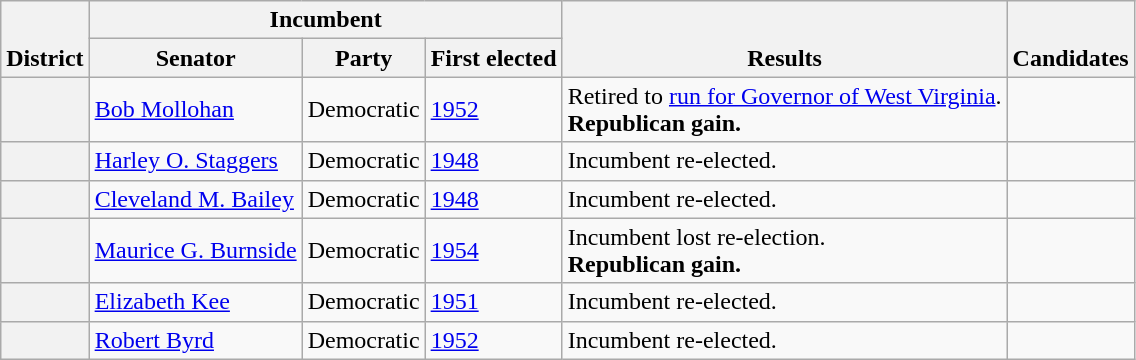<table class=wikitable>
<tr valign=bottom>
<th rowspan=2>District</th>
<th colspan=3>Incumbent</th>
<th rowspan=2>Results</th>
<th rowspan=2>Candidates</th>
</tr>
<tr>
<th>Senator</th>
<th>Party</th>
<th>First elected</th>
</tr>
<tr>
<th></th>
<td><a href='#'>Bob Mollohan</a></td>
<td>Democratic</td>
<td><a href='#'>1952</a></td>
<td>Retired to <a href='#'>run for Governor of West Virginia</a>.<br><strong>Republican gain.</strong></td>
<td nowrap></td>
</tr>
<tr>
<th></th>
<td><a href='#'>Harley O. Staggers</a></td>
<td>Democratic</td>
<td><a href='#'>1948</a></td>
<td>Incumbent re-elected.</td>
<td nowrap></td>
</tr>
<tr>
<th></th>
<td><a href='#'>Cleveland M. Bailey</a></td>
<td>Democratic</td>
<td><a href='#'>1948</a></td>
<td>Incumbent re-elected.</td>
<td nowrap></td>
</tr>
<tr>
<th></th>
<td><a href='#'>Maurice G. Burnside</a></td>
<td>Democratic</td>
<td><a href='#'>1954</a></td>
<td>Incumbent lost re-election.<br><strong>Republican gain.</strong></td>
<td nowrap></td>
</tr>
<tr>
<th></th>
<td><a href='#'>Elizabeth Kee</a></td>
<td>Democratic</td>
<td><a href='#'>1951 </a></td>
<td>Incumbent re-elected.</td>
<td nowrap></td>
</tr>
<tr>
<th></th>
<td><a href='#'>Robert Byrd</a></td>
<td>Democratic</td>
<td><a href='#'>1952</a></td>
<td>Incumbent re-elected.</td>
<td nowrap></td>
</tr>
</table>
